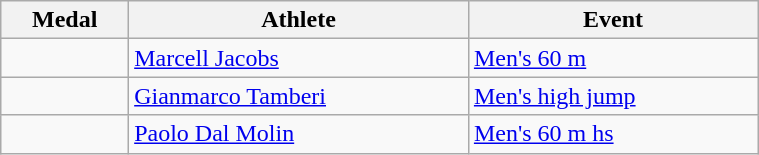<table class="wikitable" style="width:40%; font-size:100%; text-align:left;">
<tr>
<th>Medal</th>
<th>Athlete</th>
<th>Event</th>
</tr>
<tr>
<td align=center></td>
<td><a href='#'>Marcell Jacobs</a></td>
<td><a href='#'>Men's 60 m</a></td>
</tr>
<tr>
<td align=center></td>
<td><a href='#'>Gianmarco Tamberi</a></td>
<td><a href='#'>Men's high jump</a></td>
</tr>
<tr>
<td align=center></td>
<td><a href='#'>Paolo Dal Molin</a></td>
<td><a href='#'>Men's 60 m hs</a></td>
</tr>
</table>
